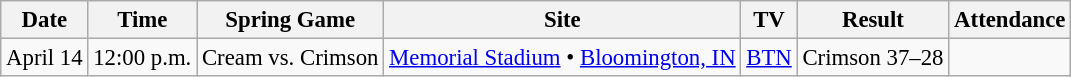<table class="wikitable" style="font-size:95%;">
<tr>
<th>Date</th>
<th>Time</th>
<th>Spring Game</th>
<th>Site</th>
<th>TV</th>
<th>Result</th>
<th>Attendance</th>
</tr>
<tr>
<td>April 14</td>
<td>12:00 p.m.</td>
<td>Cream vs. Crimson</td>
<td><a href='#'>Memorial Stadium</a> • <a href='#'>Bloomington, IN</a></td>
<td><a href='#'>BTN</a></td>
<td>Crimson 37–28</td>
<td></td>
</tr>
</table>
